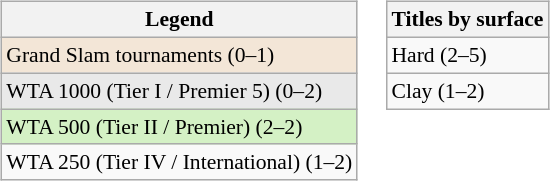<table>
<tr valign=top>
<td><br><table class="sortable wikitable" style=font-size:90%>
<tr>
<th>Legend</th>
</tr>
<tr>
<td style="background:#f3e6d7;">Grand Slam tournaments (0–1)</td>
</tr>
<tr>
<td style="background:#e9e9e9;">WTA 1000 (Tier I / Premier 5) (0–2)</td>
</tr>
<tr>
<td style="background:#d4f1c5;">WTA 500 (Tier II / Premier) (2–2)</td>
</tr>
<tr>
<td>WTA 250 (Tier IV / International) (1–2)</td>
</tr>
</table>
</td>
<td><br><table class="sortable wikitable" style=font-size:90%>
<tr>
<th>Titles by surface</th>
</tr>
<tr>
<td>Hard (2–5)</td>
</tr>
<tr>
<td>Clay (1–2)</td>
</tr>
</table>
</td>
</tr>
</table>
